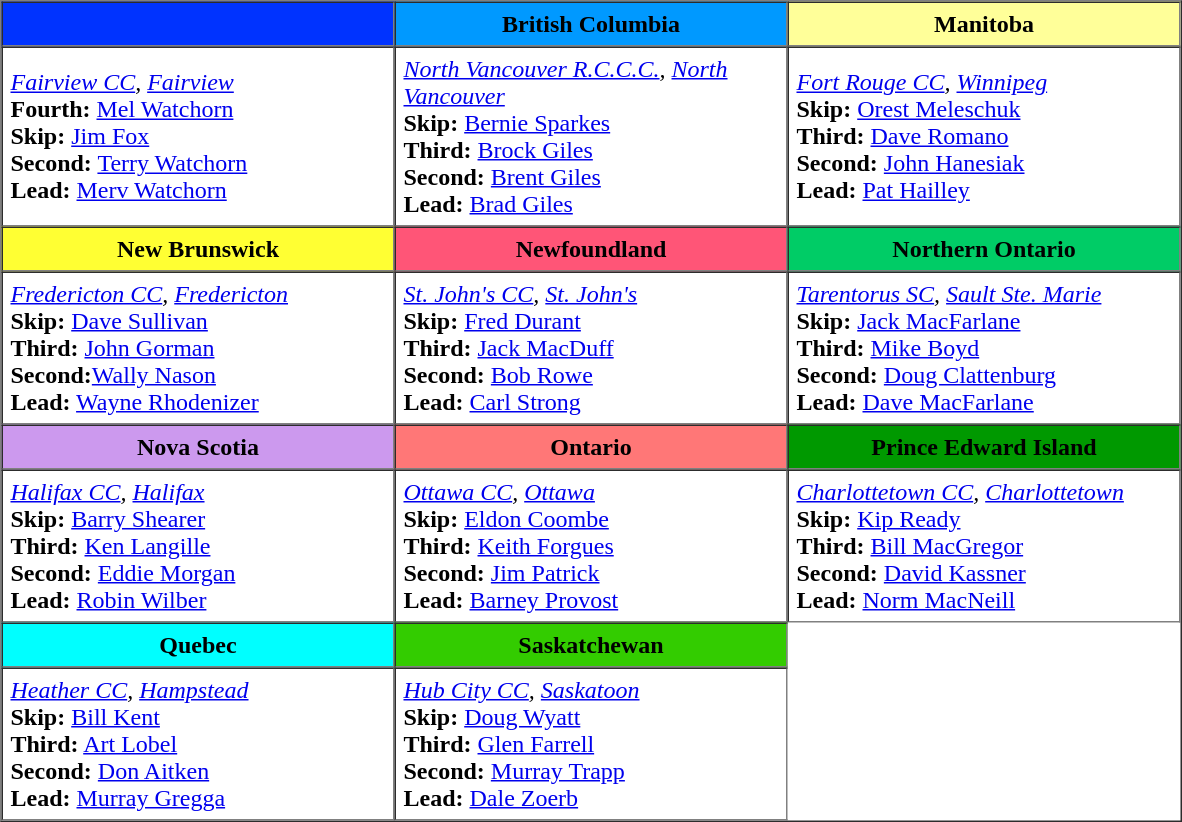<table border=1 cellpadding=5 cellspacing=0>
<tr>
<th style="background:#03f; width:200px;"></th>
<th style="background:#09f; width:200px;">British Columbia</th>
<th style="background:#ff9; width:200px;">Manitoba</th>
</tr>
<tr>
<td><em><a href='#'>Fairview CC</a>, <a href='#'>Fairview</a></em><br><strong>Fourth:</strong> <a href='#'>Mel Watchorn</a><br>
<strong>Skip:</strong> <a href='#'>Jim Fox</a><br>
<strong>Second:</strong> <a href='#'>Terry Watchorn</a><br>
<strong>Lead:</strong> <a href='#'>Merv Watchorn</a></td>
<td><em><a href='#'>North Vancouver R.C.C.C.</a>, <a href='#'>North Vancouver</a></em><br><strong>Skip:</strong> <a href='#'>Bernie Sparkes</a><br>
<strong>Third:</strong> <a href='#'>Brock Giles</a><br>
<strong>Second:</strong> <a href='#'>Brent Giles</a><br>
<strong>Lead:</strong> <a href='#'>Brad Giles</a></td>
<td><em><a href='#'>Fort Rouge CC</a>, <a href='#'>Winnipeg</a></em><br><strong>Skip:</strong> <a href='#'>Orest Meleschuk</a><br>
<strong>Third:</strong> <a href='#'>Dave Romano</a><br>
<strong>Second:</strong> <a href='#'>John Hanesiak</a><br>
<strong>Lead:</strong> <a href='#'>Pat Hailley</a></td>
</tr>
<tr>
<th style="background:#ff3; width:250px;">New Brunswick</th>
<th style="background:#f57; width:250px;">Newfoundland</th>
<th style="background:#0c6; width:250px;">Northern Ontario</th>
</tr>
<tr>
<td><em><a href='#'>Fredericton CC</a>, <a href='#'>Fredericton</a></em><br><strong>Skip:</strong> <a href='#'>Dave Sullivan</a><br>
<strong>Third:</strong> <a href='#'>John Gorman</a><br>
<strong>Second:</strong><a href='#'>Wally Nason</a><br>
<strong>Lead:</strong> <a href='#'>Wayne Rhodenizer</a></td>
<td><em><a href='#'>St. John's CC</a>, <a href='#'>St. John's</a></em><br><strong>Skip:</strong> <a href='#'>Fred Durant</a><br>
<strong>Third:</strong> <a href='#'>Jack MacDuff</a><br>
<strong>Second:</strong> <a href='#'>Bob Rowe</a><br>
<strong>Lead:</strong> <a href='#'>Carl Strong</a></td>
<td><em><a href='#'>Tarentorus SC</a>, <a href='#'>Sault Ste. Marie</a></em><br><strong>Skip:</strong> <a href='#'>Jack MacFarlane</a><br>
<strong>Third:</strong> <a href='#'>Mike Boyd</a><br>
<strong>Second:</strong> <a href='#'>Doug Clattenburg</a><br>
<strong>Lead:</strong> <a href='#'>Dave MacFarlane</a></td>
</tr>
<tr>
<th style="background:#c9e; width:250px;">Nova Scotia</th>
<th style="background:#f77; width:250px;">Ontario</th>
<th style="background:#090; width:250px;">Prince Edward Island</th>
</tr>
<tr>
<td><em><a href='#'>Halifax CC</a>, <a href='#'>Halifax</a></em><br><strong>Skip:</strong> <a href='#'>Barry Shearer</a><br>
<strong>Third:</strong> <a href='#'>Ken Langille</a><br>
<strong>Second:</strong> <a href='#'>Eddie Morgan</a><br>
<strong>Lead:</strong> <a href='#'>Robin Wilber</a></td>
<td><em><a href='#'>Ottawa CC</a>, <a href='#'>Ottawa</a></em><br><strong>Skip:</strong> <a href='#'>Eldon Coombe</a><br>
<strong>Third:</strong> <a href='#'>Keith Forgues</a><br>
<strong>Second:</strong> <a href='#'>Jim Patrick</a><br>
<strong>Lead:</strong> <a href='#'>Barney Provost</a></td>
<td><em><a href='#'>Charlottetown CC</a>, <a href='#'>Charlottetown</a></em><br><strong>Skip:</strong> <a href='#'>Kip Ready</a><br>
<strong>Third:</strong> <a href='#'>Bill MacGregor</a><br>
<strong>Second:</strong> <a href='#'>David Kassner</a><br>
<strong>Lead:</strong> <a href='#'>Norm MacNeill</a></td>
</tr>
<tr>
<th style="background:#0ff; width:200px;">Quebec</th>
<th style="background:#3c0; width:200px;">Saskatchewan</th>
</tr>
<tr>
<td><em><a href='#'>Heather CC</a>, <a href='#'>Hampstead</a></em><br><strong>Skip:</strong> <a href='#'>Bill Kent</a><br>
<strong>Third:</strong> <a href='#'>Art Lobel</a><br>
<strong>Second:</strong> <a href='#'>Don Aitken</a><br>
<strong>Lead:</strong> <a href='#'>Murray Gregga</a></td>
<td><em><a href='#'>Hub City CC</a>, <a href='#'>Saskatoon</a></em><br><strong>Skip:</strong> <a href='#'>Doug Wyatt</a><br>
<strong>Third:</strong> <a href='#'>Glen Farrell</a><br>
<strong>Second:</strong> <a href='#'>Murray Trapp</a><br>
<strong>Lead:</strong> <a href='#'>Dale Zoerb</a></td>
</tr>
</table>
